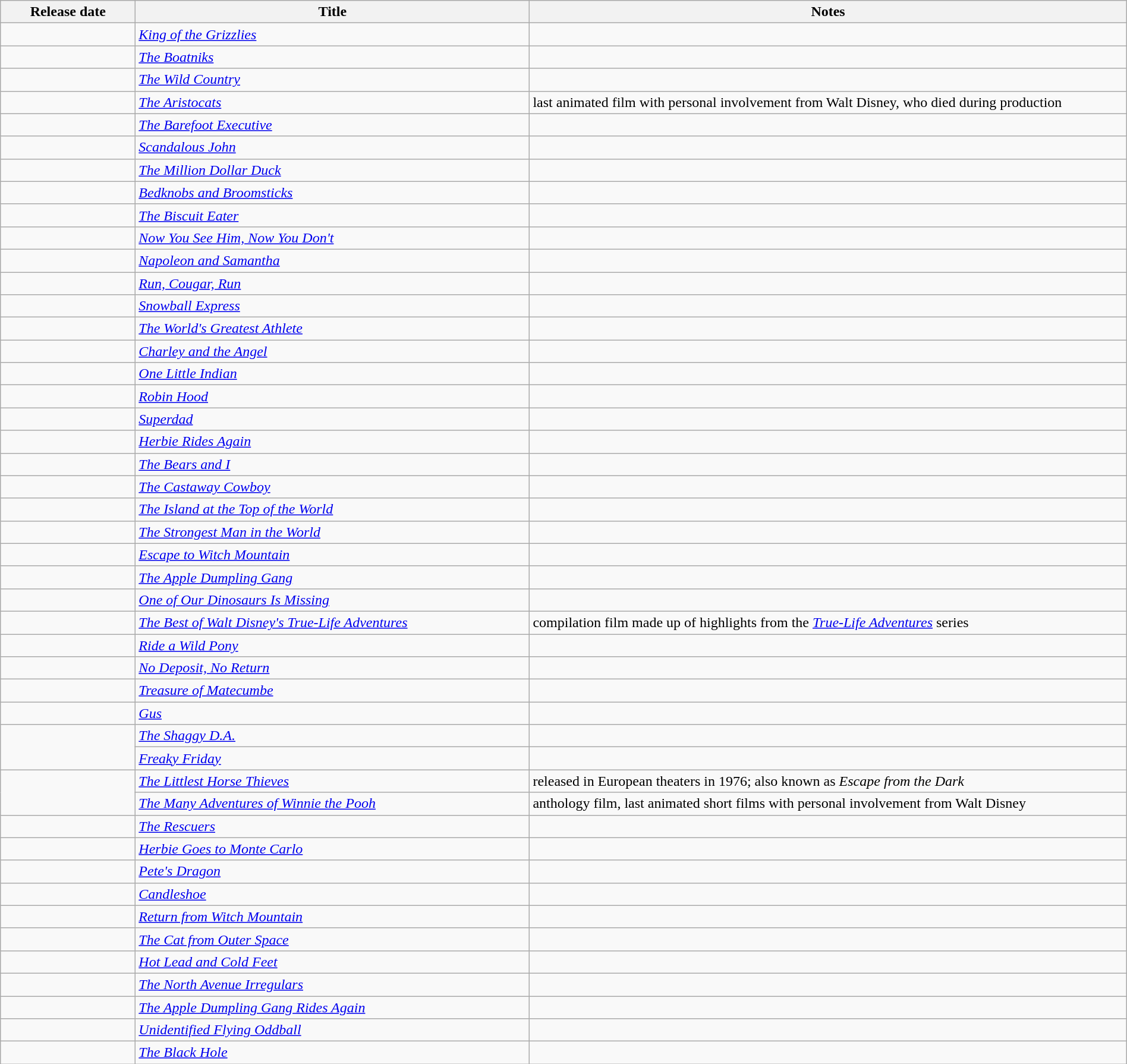<table class="wikitable sortable" style="width:100%;">
<tr>
<th style="width:9em;">Release date</th>
<th style="width:35%;">Title</th>
<th>Notes</th>
</tr>
<tr>
<td></td>
<td><em><a href='#'>King of the Grizzlies</a></em></td>
<td></td>
</tr>
<tr>
<td></td>
<td><em><a href='#'>The Boatniks</a></em></td>
<td></td>
</tr>
<tr>
<td></td>
<td><em><a href='#'>The Wild Country</a></em></td>
<td></td>
</tr>
<tr>
<td></td>
<td><em><a href='#'>The Aristocats</a></em></td>
<td>last animated film with personal involvement from Walt Disney, who died during production</td>
</tr>
<tr>
<td></td>
<td><em><a href='#'>The Barefoot Executive</a></em></td>
<td></td>
</tr>
<tr>
<td></td>
<td><em><a href='#'>Scandalous John</a></em></td>
<td></td>
</tr>
<tr>
<td></td>
<td><em><a href='#'>The Million Dollar Duck</a></em></td>
<td></td>
</tr>
<tr>
<td></td>
<td><em><a href='#'>Bedknobs and Broomsticks</a></em></td>
<td></td>
</tr>
<tr>
<td></td>
<td><em><a href='#'>The Biscuit Eater</a></em></td>
<td></td>
</tr>
<tr>
<td></td>
<td><em><a href='#'>Now You See Him, Now You Don't</a></em></td>
<td></td>
</tr>
<tr>
<td></td>
<td><em><a href='#'>Napoleon and Samantha</a></em></td>
<td></td>
</tr>
<tr>
<td></td>
<td><em><a href='#'>Run, Cougar, Run</a></em></td>
<td></td>
</tr>
<tr>
<td></td>
<td><em><a href='#'>Snowball Express</a></em></td>
<td></td>
</tr>
<tr>
<td></td>
<td><em><a href='#'>The World's Greatest Athlete</a></em></td>
<td></td>
</tr>
<tr>
<td></td>
<td><em><a href='#'>Charley and the Angel</a></em></td>
<td></td>
</tr>
<tr>
<td></td>
<td><em><a href='#'>One Little Indian</a></em></td>
<td></td>
</tr>
<tr>
<td></td>
<td><em><a href='#'>Robin Hood</a></em></td>
<td></td>
</tr>
<tr>
<td></td>
<td><em><a href='#'>Superdad</a></em></td>
<td></td>
</tr>
<tr>
<td></td>
<td><em><a href='#'>Herbie Rides Again</a></em></td>
<td></td>
</tr>
<tr>
<td></td>
<td><em><a href='#'>The Bears and I</a></em></td>
<td></td>
</tr>
<tr>
<td></td>
<td><em><a href='#'>The Castaway Cowboy</a></em></td>
<td></td>
</tr>
<tr>
<td></td>
<td><em><a href='#'>The Island at the Top of the World</a></em></td>
<td></td>
</tr>
<tr>
<td></td>
<td><em><a href='#'>The Strongest Man in the World</a></em></td>
<td></td>
</tr>
<tr>
<td></td>
<td><em><a href='#'>Escape to Witch Mountain</a></em></td>
<td></td>
</tr>
<tr>
<td></td>
<td><em><a href='#'>The Apple Dumpling Gang</a></em></td>
<td></td>
</tr>
<tr>
<td></td>
<td><em><a href='#'>One of Our Dinosaurs Is Missing</a></em></td>
<td></td>
</tr>
<tr>
<td></td>
<td><em><a href='#'>The Best of Walt Disney's True-Life Adventures</a></em></td>
<td>compilation film made up of highlights from the <em><a href='#'>True-Life Adventures</a></em> series</td>
</tr>
<tr>
<td></td>
<td><em><a href='#'>Ride a Wild Pony</a></em></td>
<td></td>
</tr>
<tr>
<td></td>
<td><em><a href='#'>No Deposit, No Return</a></em></td>
<td></td>
</tr>
<tr>
<td></td>
<td><em><a href='#'>Treasure of Matecumbe</a></em></td>
<td></td>
</tr>
<tr>
<td></td>
<td><em><a href='#'>Gus</a></em></td>
<td></td>
</tr>
<tr>
<td rowspan="2"></td>
<td><em><a href='#'>The Shaggy D.A.</a></em></td>
<td></td>
</tr>
<tr>
<td><em><a href='#'>Freaky Friday</a></em></td>
<td></td>
</tr>
<tr>
<td rowspan="2"></td>
<td><em><a href='#'>The Littlest Horse Thieves</a></em></td>
<td>released in European theaters in 1976; also known as <em>Escape from the Dark</em></td>
</tr>
<tr>
<td><em><a href='#'>The Many Adventures of Winnie the Pooh</a></em></td>
<td>anthology film, last animated short films with personal involvement from Walt Disney</td>
</tr>
<tr>
<td></td>
<td><em><a href='#'>The Rescuers</a></em></td>
<td></td>
</tr>
<tr>
<td></td>
<td><em><a href='#'>Herbie Goes to Monte Carlo</a></em></td>
<td></td>
</tr>
<tr>
<td></td>
<td><em><a href='#'>Pete's Dragon</a></em></td>
<td></td>
</tr>
<tr>
<td></td>
<td><em><a href='#'>Candleshoe</a></em></td>
<td></td>
</tr>
<tr>
<td></td>
<td><em><a href='#'>Return from Witch Mountain</a></em></td>
<td></td>
</tr>
<tr>
<td></td>
<td><em><a href='#'>The Cat from Outer Space</a></em></td>
<td></td>
</tr>
<tr>
<td></td>
<td><em><a href='#'>Hot Lead and Cold Feet</a></em></td>
<td></td>
</tr>
<tr>
<td></td>
<td><em><a href='#'>The North Avenue Irregulars</a></em></td>
<td></td>
</tr>
<tr>
<td></td>
<td><em><a href='#'>The Apple Dumpling Gang Rides Again</a></em></td>
<td></td>
</tr>
<tr>
<td></td>
<td><em><a href='#'>Unidentified Flying Oddball</a></em></td>
<td></td>
</tr>
<tr>
<td></td>
<td><em><a href='#'>The Black Hole</a></em></td>
<td></td>
</tr>
</table>
